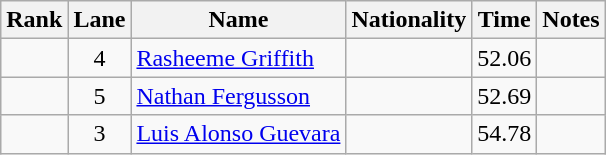<table class="wikitable sortable" style="text-align:center">
<tr>
<th>Rank</th>
<th>Lane</th>
<th>Name</th>
<th>Nationality</th>
<th>Time</th>
<th>Notes</th>
</tr>
<tr>
<td></td>
<td>4</td>
<td align=left><a href='#'>Rasheeme Griffith</a></td>
<td align=left></td>
<td>52.06</td>
<td></td>
</tr>
<tr>
<td></td>
<td>5</td>
<td align=left><a href='#'>Nathan Fergusson</a></td>
<td align=left></td>
<td>52.69</td>
<td></td>
</tr>
<tr>
<td></td>
<td>3</td>
<td align=left><a href='#'>Luis Alonso Guevara</a></td>
<td align=left></td>
<td>54.78</td>
<td></td>
</tr>
</table>
